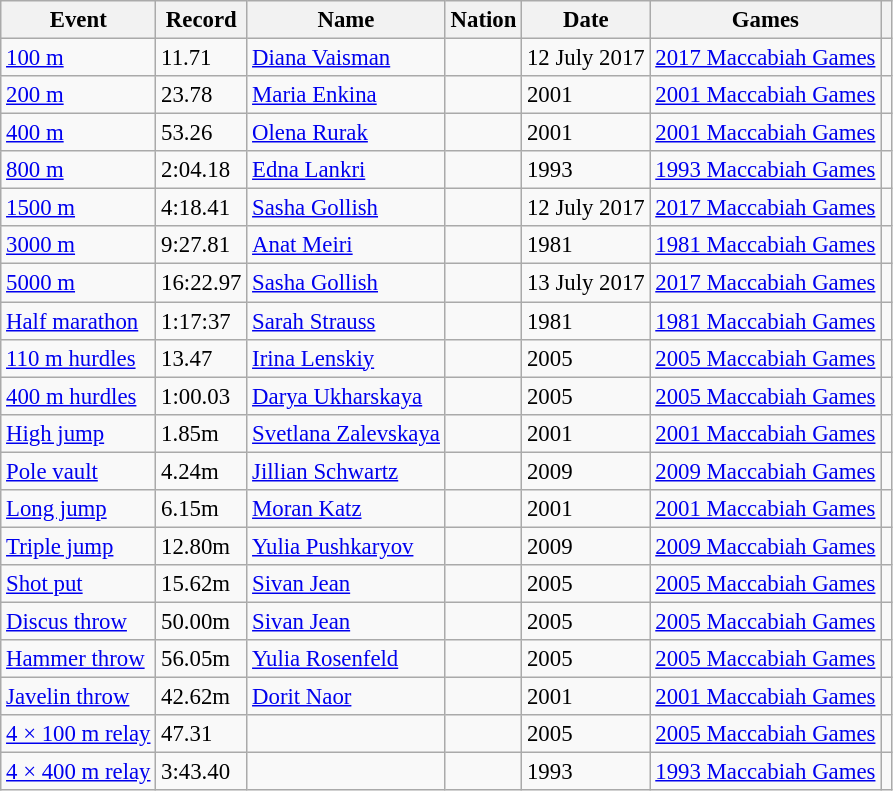<table class="wikitable" style="font-size:95%">
<tr>
<th>Event</th>
<th>Record</th>
<th>Name</th>
<th>Nation</th>
<th>Date</th>
<th>Games</th>
<th></th>
</tr>
<tr>
<td><a href='#'>100 m</a></td>
<td>11.71</td>
<td><a href='#'>Diana Vaisman</a></td>
<td></td>
<td>12 July 2017</td>
<td><a href='#'>2017 Maccabiah Games</a></td>
<td></td>
</tr>
<tr>
<td><a href='#'>200 m</a></td>
<td>23.78</td>
<td><a href='#'>Maria Enkina</a></td>
<td></td>
<td>2001</td>
<td><a href='#'>2001 Maccabiah Games</a></td>
<td></td>
</tr>
<tr>
<td><a href='#'>400 m</a></td>
<td>53.26</td>
<td><a href='#'>Olena Rurak</a></td>
<td></td>
<td>2001</td>
<td><a href='#'>2001 Maccabiah Games</a></td>
<td></td>
</tr>
<tr>
<td><a href='#'>800 m</a></td>
<td>2:04.18</td>
<td><a href='#'>Edna Lankri</a></td>
<td></td>
<td>1993</td>
<td><a href='#'>1993 Maccabiah Games</a></td>
<td></td>
</tr>
<tr>
<td><a href='#'>1500 m</a></td>
<td>4:18.41</td>
<td><a href='#'>Sasha Gollish</a></td>
<td></td>
<td>12 July 2017</td>
<td><a href='#'>2017 Maccabiah Games</a></td>
<td></td>
</tr>
<tr>
<td><a href='#'>3000 m</a></td>
<td>9:27.81</td>
<td><a href='#'>Anat Meiri</a></td>
<td></td>
<td>1981</td>
<td><a href='#'>1981 Maccabiah Games</a></td>
<td></td>
</tr>
<tr>
<td><a href='#'>5000 m</a></td>
<td>16:22.97</td>
<td><a href='#'>Sasha Gollish</a></td>
<td></td>
<td>13 July 2017</td>
<td><a href='#'>2017 Maccabiah Games</a></td>
<td></td>
</tr>
<tr>
<td><a href='#'>Half marathon</a></td>
<td>1:17:37</td>
<td><a href='#'>Sarah Strauss</a></td>
<td></td>
<td>1981</td>
<td><a href='#'>1981 Maccabiah Games</a></td>
<td></td>
</tr>
<tr>
<td><a href='#'>110 m hurdles</a></td>
<td>13.47</td>
<td><a href='#'>Irina Lenskiy</a></td>
<td></td>
<td>2005</td>
<td><a href='#'>2005 Maccabiah Games</a></td>
<td></td>
</tr>
<tr>
<td><a href='#'>400 m hurdles</a></td>
<td>1:00.03</td>
<td><a href='#'>Darya Ukharskaya</a></td>
<td></td>
<td>2005</td>
<td><a href='#'>2005 Maccabiah Games</a></td>
<td></td>
</tr>
<tr>
<td><a href='#'>High jump</a></td>
<td>1.85m</td>
<td><a href='#'>Svetlana Zalevskaya</a></td>
<td></td>
<td>2001</td>
<td><a href='#'>2001 Maccabiah Games</a></td>
<td></td>
</tr>
<tr>
<td><a href='#'>Pole vault</a></td>
<td>4.24m</td>
<td><a href='#'>Jillian Schwartz</a></td>
<td></td>
<td>2009</td>
<td><a href='#'>2009 Maccabiah Games</a></td>
<td></td>
</tr>
<tr>
<td><a href='#'>Long jump</a></td>
<td>6.15m</td>
<td><a href='#'>Moran Katz</a></td>
<td></td>
<td>2001</td>
<td><a href='#'>2001 Maccabiah Games</a></td>
<td></td>
</tr>
<tr>
<td><a href='#'>Triple jump</a></td>
<td>12.80m</td>
<td><a href='#'>Yulia Pushkaryov</a></td>
<td></td>
<td>2009</td>
<td><a href='#'>2009 Maccabiah Games</a></td>
<td></td>
</tr>
<tr>
<td><a href='#'>Shot put</a></td>
<td>15.62m</td>
<td><a href='#'>Sivan Jean</a></td>
<td></td>
<td>2005</td>
<td><a href='#'>2005 Maccabiah Games</a></td>
<td></td>
</tr>
<tr>
<td><a href='#'>Discus throw</a></td>
<td>50.00m</td>
<td><a href='#'>Sivan Jean</a></td>
<td></td>
<td>2005</td>
<td><a href='#'>2005 Maccabiah Games</a></td>
<td></td>
</tr>
<tr>
<td><a href='#'>Hammer throw</a></td>
<td>56.05m</td>
<td><a href='#'>Yulia Rosenfeld</a></td>
<td></td>
<td>2005</td>
<td><a href='#'>2005 Maccabiah Games</a></td>
<td></td>
</tr>
<tr>
<td><a href='#'>Javelin throw</a></td>
<td>42.62m</td>
<td><a href='#'>Dorit Naor</a></td>
<td></td>
<td>2001</td>
<td><a href='#'>2001 Maccabiah Games</a></td>
<td></td>
</tr>
<tr>
<td><a href='#'>4 × 100 m relay</a></td>
<td>47.31</td>
<td></td>
<td></td>
<td>2005</td>
<td><a href='#'>2005 Maccabiah Games</a></td>
<td></td>
</tr>
<tr>
<td><a href='#'>4 × 400 m relay</a></td>
<td>3:43.40</td>
<td></td>
<td></td>
<td>1993</td>
<td><a href='#'>1993 Maccabiah Games</a></td>
<td></td>
</tr>
</table>
